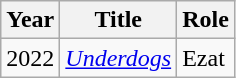<table class="wikitable">
<tr>
<th>Year</th>
<th>Title</th>
<th>Role</th>
</tr>
<tr>
<td>2022</td>
<td><em><a href='#'>Underdogs</a></em></td>
<td>Ezat</td>
</tr>
</table>
